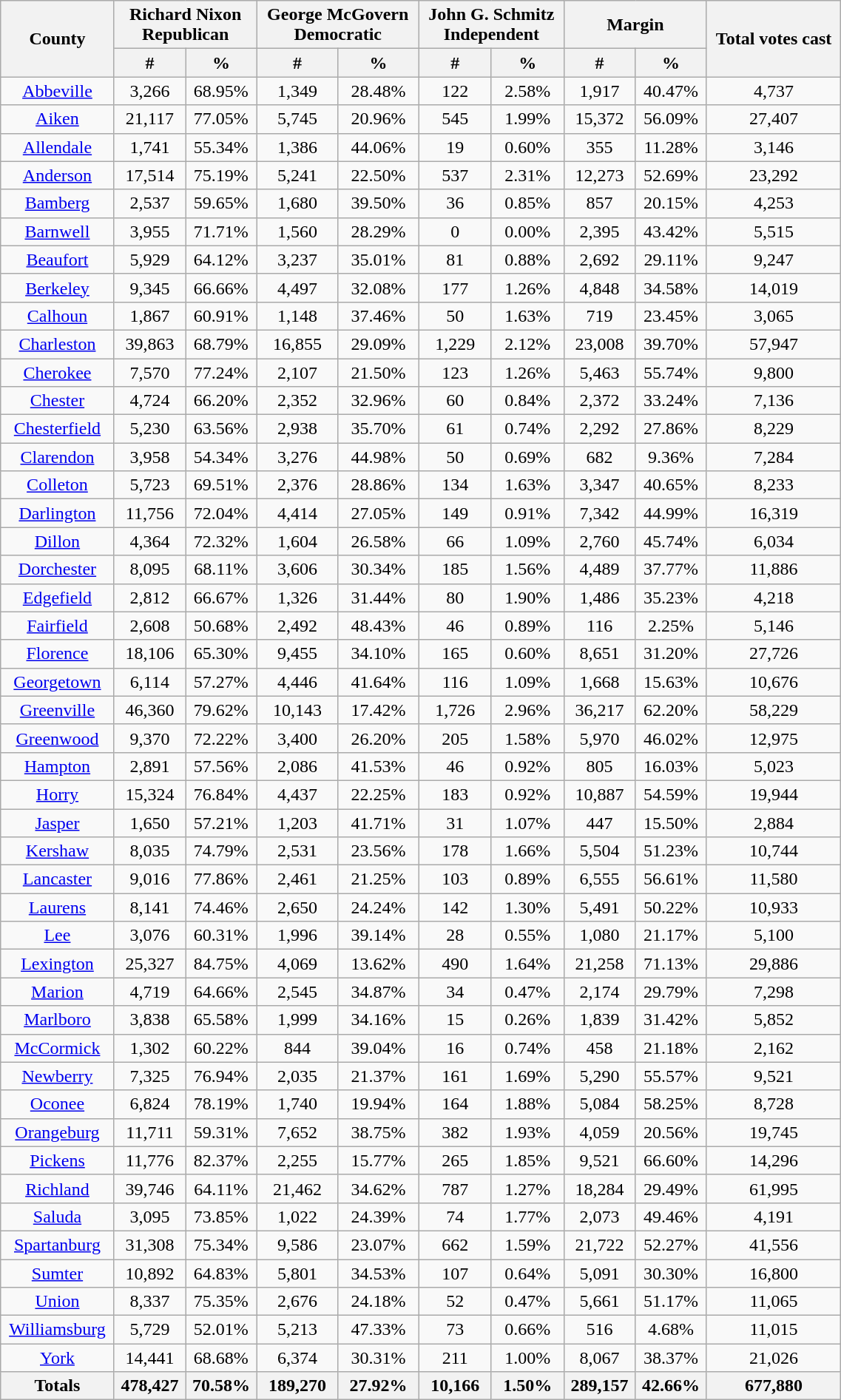<table width="60%" class="wikitable sortable">
<tr>
<th rowspan="2">County</th>
<th colspan="2">Richard Nixon<br>Republican</th>
<th colspan="2">George McGovern<br>Democratic</th>
<th colspan="2">John G. Schmitz<br>Independent</th>
<th colspan="2">Margin</th>
<th rowspan="2">Total votes cast</th>
</tr>
<tr>
<th style="text-align:center;" data-sort-type="number">#</th>
<th style="text-align:center;" data-sort-type="number">%</th>
<th style="text-align:center;" data-sort-type="number">#</th>
<th style="text-align:center;" data-sort-type="number">%</th>
<th style="text-align:center;" data-sort-type="number">#</th>
<th style="text-align:center;" data-sort-type="number">%</th>
<th style="text-align:center;" data-sort-type="number">#</th>
<th style="text-align:center;" data-sort-type="number">%</th>
</tr>
<tr style="text-align:center;">
<td><a href='#'>Abbeville</a></td>
<td>3,266</td>
<td>68.95%</td>
<td>1,349</td>
<td>28.48%</td>
<td>122</td>
<td>2.58%</td>
<td>1,917</td>
<td>40.47%</td>
<td>4,737</td>
</tr>
<tr style="text-align:center;">
<td><a href='#'>Aiken</a></td>
<td>21,117</td>
<td>77.05%</td>
<td>5,745</td>
<td>20.96%</td>
<td>545</td>
<td>1.99%</td>
<td>15,372</td>
<td>56.09%</td>
<td>27,407</td>
</tr>
<tr style="text-align:center;">
<td><a href='#'>Allendale</a></td>
<td>1,741</td>
<td>55.34%</td>
<td>1,386</td>
<td>44.06%</td>
<td>19</td>
<td>0.60%</td>
<td>355</td>
<td>11.28%</td>
<td>3,146</td>
</tr>
<tr style="text-align:center;">
<td><a href='#'>Anderson</a></td>
<td>17,514</td>
<td>75.19%</td>
<td>5,241</td>
<td>22.50%</td>
<td>537</td>
<td>2.31%</td>
<td>12,273</td>
<td>52.69%</td>
<td>23,292</td>
</tr>
<tr style="text-align:center;">
<td><a href='#'>Bamberg</a></td>
<td>2,537</td>
<td>59.65%</td>
<td>1,680</td>
<td>39.50%</td>
<td>36</td>
<td>0.85%</td>
<td>857</td>
<td>20.15%</td>
<td>4,253</td>
</tr>
<tr style="text-align:center;">
<td><a href='#'>Barnwell</a></td>
<td>3,955</td>
<td>71.71%</td>
<td>1,560</td>
<td>28.29%</td>
<td>0</td>
<td>0.00%</td>
<td>2,395</td>
<td>43.42%</td>
<td>5,515</td>
</tr>
<tr style="text-align:center;">
<td><a href='#'>Beaufort</a></td>
<td>5,929</td>
<td>64.12%</td>
<td>3,237</td>
<td>35.01%</td>
<td>81</td>
<td>0.88%</td>
<td>2,692</td>
<td>29.11%</td>
<td>9,247</td>
</tr>
<tr style="text-align:center;">
<td><a href='#'>Berkeley</a></td>
<td>9,345</td>
<td>66.66%</td>
<td>4,497</td>
<td>32.08%</td>
<td>177</td>
<td>1.26%</td>
<td>4,848</td>
<td>34.58%</td>
<td>14,019</td>
</tr>
<tr style="text-align:center;">
<td><a href='#'>Calhoun</a></td>
<td>1,867</td>
<td>60.91%</td>
<td>1,148</td>
<td>37.46%</td>
<td>50</td>
<td>1.63%</td>
<td>719</td>
<td>23.45%</td>
<td>3,065</td>
</tr>
<tr style="text-align:center;">
<td><a href='#'>Charleston</a></td>
<td>39,863</td>
<td>68.79%</td>
<td>16,855</td>
<td>29.09%</td>
<td>1,229</td>
<td>2.12%</td>
<td>23,008</td>
<td>39.70%</td>
<td>57,947</td>
</tr>
<tr style="text-align:center;">
<td><a href='#'>Cherokee</a></td>
<td>7,570</td>
<td>77.24%</td>
<td>2,107</td>
<td>21.50%</td>
<td>123</td>
<td>1.26%</td>
<td>5,463</td>
<td>55.74%</td>
<td>9,800</td>
</tr>
<tr style="text-align:center;">
<td><a href='#'>Chester</a></td>
<td>4,724</td>
<td>66.20%</td>
<td>2,352</td>
<td>32.96%</td>
<td>60</td>
<td>0.84%</td>
<td>2,372</td>
<td>33.24%</td>
<td>7,136</td>
</tr>
<tr style="text-align:center;">
<td><a href='#'>Chesterfield</a></td>
<td>5,230</td>
<td>63.56%</td>
<td>2,938</td>
<td>35.70%</td>
<td>61</td>
<td>0.74%</td>
<td>2,292</td>
<td>27.86%</td>
<td>8,229</td>
</tr>
<tr style="text-align:center;">
<td><a href='#'>Clarendon</a></td>
<td>3,958</td>
<td>54.34%</td>
<td>3,276</td>
<td>44.98%</td>
<td>50</td>
<td>0.69%</td>
<td>682</td>
<td>9.36%</td>
<td>7,284</td>
</tr>
<tr style="text-align:center;">
<td><a href='#'>Colleton</a></td>
<td>5,723</td>
<td>69.51%</td>
<td>2,376</td>
<td>28.86%</td>
<td>134</td>
<td>1.63%</td>
<td>3,347</td>
<td>40.65%</td>
<td>8,233</td>
</tr>
<tr style="text-align:center;">
<td><a href='#'>Darlington</a></td>
<td>11,756</td>
<td>72.04%</td>
<td>4,414</td>
<td>27.05%</td>
<td>149</td>
<td>0.91%</td>
<td>7,342</td>
<td>44.99%</td>
<td>16,319</td>
</tr>
<tr style="text-align:center;">
<td><a href='#'>Dillon</a></td>
<td>4,364</td>
<td>72.32%</td>
<td>1,604</td>
<td>26.58%</td>
<td>66</td>
<td>1.09%</td>
<td>2,760</td>
<td>45.74%</td>
<td>6,034</td>
</tr>
<tr style="text-align:center;">
<td><a href='#'>Dorchester</a></td>
<td>8,095</td>
<td>68.11%</td>
<td>3,606</td>
<td>30.34%</td>
<td>185</td>
<td>1.56%</td>
<td>4,489</td>
<td>37.77%</td>
<td>11,886</td>
</tr>
<tr style="text-align:center;">
<td><a href='#'>Edgefield</a></td>
<td>2,812</td>
<td>66.67%</td>
<td>1,326</td>
<td>31.44%</td>
<td>80</td>
<td>1.90%</td>
<td>1,486</td>
<td>35.23%</td>
<td>4,218</td>
</tr>
<tr style="text-align:center;">
<td><a href='#'>Fairfield</a></td>
<td>2,608</td>
<td>50.68%</td>
<td>2,492</td>
<td>48.43%</td>
<td>46</td>
<td>0.89%</td>
<td>116</td>
<td>2.25%</td>
<td>5,146</td>
</tr>
<tr style="text-align:center;">
<td><a href='#'>Florence</a></td>
<td>18,106</td>
<td>65.30%</td>
<td>9,455</td>
<td>34.10%</td>
<td>165</td>
<td>0.60%</td>
<td>8,651</td>
<td>31.20%</td>
<td>27,726</td>
</tr>
<tr style="text-align:center;">
<td><a href='#'>Georgetown</a></td>
<td>6,114</td>
<td>57.27%</td>
<td>4,446</td>
<td>41.64%</td>
<td>116</td>
<td>1.09%</td>
<td>1,668</td>
<td>15.63%</td>
<td>10,676</td>
</tr>
<tr style="text-align:center;">
<td><a href='#'>Greenville</a></td>
<td>46,360</td>
<td>79.62%</td>
<td>10,143</td>
<td>17.42%</td>
<td>1,726</td>
<td>2.96%</td>
<td>36,217</td>
<td>62.20%</td>
<td>58,229</td>
</tr>
<tr style="text-align:center;">
<td><a href='#'>Greenwood</a></td>
<td>9,370</td>
<td>72.22%</td>
<td>3,400</td>
<td>26.20%</td>
<td>205</td>
<td>1.58%</td>
<td>5,970</td>
<td>46.02%</td>
<td>12,975</td>
</tr>
<tr style="text-align:center;">
<td><a href='#'>Hampton</a></td>
<td>2,891</td>
<td>57.56%</td>
<td>2,086</td>
<td>41.53%</td>
<td>46</td>
<td>0.92%</td>
<td>805</td>
<td>16.03%</td>
<td>5,023</td>
</tr>
<tr style="text-align:center;">
<td><a href='#'>Horry</a></td>
<td>15,324</td>
<td>76.84%</td>
<td>4,437</td>
<td>22.25%</td>
<td>183</td>
<td>0.92%</td>
<td>10,887</td>
<td>54.59%</td>
<td>19,944</td>
</tr>
<tr style="text-align:center;">
<td><a href='#'>Jasper</a></td>
<td>1,650</td>
<td>57.21%</td>
<td>1,203</td>
<td>41.71%</td>
<td>31</td>
<td>1.07%</td>
<td>447</td>
<td>15.50%</td>
<td>2,884</td>
</tr>
<tr style="text-align:center;">
<td><a href='#'>Kershaw</a></td>
<td>8,035</td>
<td>74.79%</td>
<td>2,531</td>
<td>23.56%</td>
<td>178</td>
<td>1.66%</td>
<td>5,504</td>
<td>51.23%</td>
<td>10,744</td>
</tr>
<tr style="text-align:center;">
<td><a href='#'>Lancaster</a></td>
<td>9,016</td>
<td>77.86%</td>
<td>2,461</td>
<td>21.25%</td>
<td>103</td>
<td>0.89%</td>
<td>6,555</td>
<td>56.61%</td>
<td>11,580</td>
</tr>
<tr style="text-align:center;">
<td><a href='#'>Laurens</a></td>
<td>8,141</td>
<td>74.46%</td>
<td>2,650</td>
<td>24.24%</td>
<td>142</td>
<td>1.30%</td>
<td>5,491</td>
<td>50.22%</td>
<td>10,933</td>
</tr>
<tr style="text-align:center;">
<td><a href='#'>Lee</a></td>
<td>3,076</td>
<td>60.31%</td>
<td>1,996</td>
<td>39.14%</td>
<td>28</td>
<td>0.55%</td>
<td>1,080</td>
<td>21.17%</td>
<td>5,100</td>
</tr>
<tr style="text-align:center;">
<td><a href='#'>Lexington</a></td>
<td>25,327</td>
<td>84.75%</td>
<td>4,069</td>
<td>13.62%</td>
<td>490</td>
<td>1.64%</td>
<td>21,258</td>
<td>71.13%</td>
<td>29,886</td>
</tr>
<tr style="text-align:center;">
<td><a href='#'>Marion</a></td>
<td>4,719</td>
<td>64.66%</td>
<td>2,545</td>
<td>34.87%</td>
<td>34</td>
<td>0.47%</td>
<td>2,174</td>
<td>29.79%</td>
<td>7,298</td>
</tr>
<tr style="text-align:center;">
<td><a href='#'>Marlboro</a></td>
<td>3,838</td>
<td>65.58%</td>
<td>1,999</td>
<td>34.16%</td>
<td>15</td>
<td>0.26%</td>
<td>1,839</td>
<td>31.42%</td>
<td>5,852</td>
</tr>
<tr style="text-align:center;">
<td><a href='#'>McCormick</a></td>
<td>1,302</td>
<td>60.22%</td>
<td>844</td>
<td>39.04%</td>
<td>16</td>
<td>0.74%</td>
<td>458</td>
<td>21.18%</td>
<td>2,162</td>
</tr>
<tr style="text-align:center;">
<td><a href='#'>Newberry</a></td>
<td>7,325</td>
<td>76.94%</td>
<td>2,035</td>
<td>21.37%</td>
<td>161</td>
<td>1.69%</td>
<td>5,290</td>
<td>55.57%</td>
<td>9,521</td>
</tr>
<tr style="text-align:center;">
<td><a href='#'>Oconee</a></td>
<td>6,824</td>
<td>78.19%</td>
<td>1,740</td>
<td>19.94%</td>
<td>164</td>
<td>1.88%</td>
<td>5,084</td>
<td>58.25%</td>
<td>8,728</td>
</tr>
<tr style="text-align:center;">
<td><a href='#'>Orangeburg</a></td>
<td>11,711</td>
<td>59.31%</td>
<td>7,652</td>
<td>38.75%</td>
<td>382</td>
<td>1.93%</td>
<td>4,059</td>
<td>20.56%</td>
<td>19,745</td>
</tr>
<tr style="text-align:center;">
<td><a href='#'>Pickens</a></td>
<td>11,776</td>
<td>82.37%</td>
<td>2,255</td>
<td>15.77%</td>
<td>265</td>
<td>1.85%</td>
<td>9,521</td>
<td>66.60%</td>
<td>14,296</td>
</tr>
<tr style="text-align:center;">
<td><a href='#'>Richland</a></td>
<td>39,746</td>
<td>64.11%</td>
<td>21,462</td>
<td>34.62%</td>
<td>787</td>
<td>1.27%</td>
<td>18,284</td>
<td>29.49%</td>
<td>61,995</td>
</tr>
<tr style="text-align:center;">
<td><a href='#'>Saluda</a></td>
<td>3,095</td>
<td>73.85%</td>
<td>1,022</td>
<td>24.39%</td>
<td>74</td>
<td>1.77%</td>
<td>2,073</td>
<td>49.46%</td>
<td>4,191</td>
</tr>
<tr style="text-align:center;">
<td><a href='#'>Spartanburg</a></td>
<td>31,308</td>
<td>75.34%</td>
<td>9,586</td>
<td>23.07%</td>
<td>662</td>
<td>1.59%</td>
<td>21,722</td>
<td>52.27%</td>
<td>41,556</td>
</tr>
<tr style="text-align:center;">
<td><a href='#'>Sumter</a></td>
<td>10,892</td>
<td>64.83%</td>
<td>5,801</td>
<td>34.53%</td>
<td>107</td>
<td>0.64%</td>
<td>5,091</td>
<td>30.30%</td>
<td>16,800</td>
</tr>
<tr style="text-align:center;">
<td><a href='#'>Union</a></td>
<td>8,337</td>
<td>75.35%</td>
<td>2,676</td>
<td>24.18%</td>
<td>52</td>
<td>0.47%</td>
<td>5,661</td>
<td>51.17%</td>
<td>11,065</td>
</tr>
<tr style="text-align:center;">
<td><a href='#'>Williamsburg</a></td>
<td>5,729</td>
<td>52.01%</td>
<td>5,213</td>
<td>47.33%</td>
<td>73</td>
<td>0.66%</td>
<td>516</td>
<td>4.68%</td>
<td>11,015</td>
</tr>
<tr style="text-align:center;">
<td><a href='#'>York</a></td>
<td>14,441</td>
<td>68.68%</td>
<td>6,374</td>
<td>30.31%</td>
<td>211</td>
<td>1.00%</td>
<td>8,067</td>
<td>38.37%</td>
<td>21,026</td>
</tr>
<tr style="text-align:center;">
<th>Totals</th>
<th>478,427</th>
<th>70.58%</th>
<th>189,270</th>
<th>27.92%</th>
<th>10,166</th>
<th>1.50%</th>
<th>289,157</th>
<th>42.66%</th>
<th>677,880</th>
</tr>
</table>
